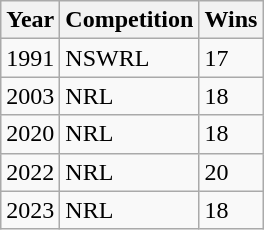<table class="wikitable">
<tr>
<th>Year</th>
<th>Competition</th>
<th>Wins</th>
</tr>
<tr>
<td>1991</td>
<td>NSWRL</td>
<td>17</td>
</tr>
<tr>
<td>2003</td>
<td>NRL</td>
<td>18</td>
</tr>
<tr>
<td>2020</td>
<td>NRL</td>
<td>18</td>
</tr>
<tr>
<td>2022</td>
<td>NRL</td>
<td>20</td>
</tr>
<tr>
<td>2023</td>
<td>NRL</td>
<td>18</td>
</tr>
</table>
